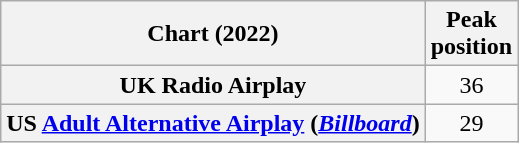<table class="wikitable sortable plainrowheaders" style="text-align:center">
<tr>
<th>Chart (2022)</th>
<th>Peak<br>position</th>
</tr>
<tr>
<th scope="row">UK Radio Airplay</th>
<td>36</td>
</tr>
<tr>
<th scope="row">US <a href='#'>Adult Alternative Airplay</a> (<em><a href='#'>Billboard</a></em>)</th>
<td>29</td>
</tr>
</table>
